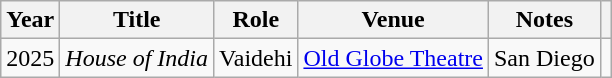<table class="wikitable plainrowheaders sortable">
<tr>
<th>Year</th>
<th>Title</th>
<th>Role</th>
<th>Venue</th>
<th class="unsortable">Notes</th>
<th class="unsortable"></th>
</tr>
<tr>
<td>2025</td>
<td><em>House of India</em></td>
<td>Vaidehi</td>
<td><a href='#'>Old Globe Theatre</a></td>
<td>San Diego</td>
<td></td>
</tr>
</table>
